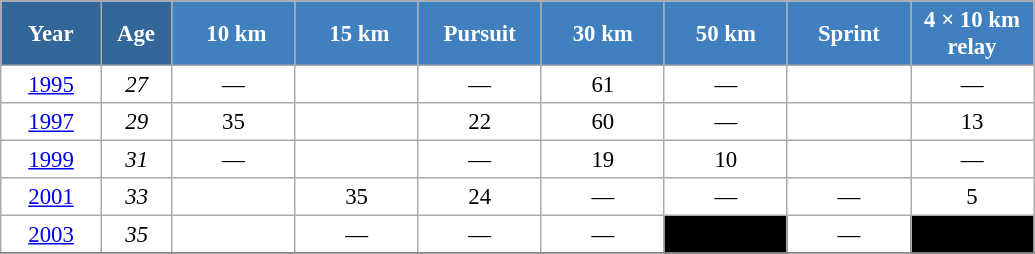<table class="wikitable" style="font-size:95%; text-align:center; border:grey solid 1px; border-collapse:collapse; background:#ffffff;">
<tr>
<th style="background-color:#369; color:white; width:60px;"> Year </th>
<th style="background-color:#369; color:white; width:40px;"> Age </th>
<th style="background-color:#4180be; color:white; width:75px;"> 10 km</th>
<th style="background-color:#4180be; color:white; width:75px;"> 15 km</th>
<th style="background-color:#4180be; color:white; width:75px;"> Pursuit </th>
<th style="background-color:#4180be; color:white; width:75px;"> 30 km </th>
<th style="background-color:#4180be; color:white; width:75px;"> 50 km </th>
<th style="background-color:#4180be; color:white; width:75px;"> Sprint </th>
<th style="background-color:#4180be; color:white; width:75px;"> 4 × 10 km <br> relay </th>
</tr>
<tr>
<td><a href='#'>1995</a></td>
<td><em>27</em></td>
<td>—</td>
<td></td>
<td>—</td>
<td>61</td>
<td>—</td>
<td></td>
<td>—</td>
</tr>
<tr>
<td><a href='#'>1997</a></td>
<td><em>29</em></td>
<td>35</td>
<td></td>
<td>22</td>
<td>60</td>
<td>—</td>
<td></td>
<td>13</td>
</tr>
<tr>
<td><a href='#'>1999</a></td>
<td><em>31</em></td>
<td>—</td>
<td></td>
<td>—</td>
<td>19</td>
<td>10</td>
<td></td>
<td>—</td>
</tr>
<tr>
<td><a href='#'>2001</a></td>
<td><em>33</em></td>
<td></td>
<td>35</td>
<td>24</td>
<td>—</td>
<td>—</td>
<td>—</td>
<td>5</td>
</tr>
<tr>
<td><a href='#'>2003</a></td>
<td><em>35</em></td>
<td></td>
<td>—</td>
<td>—</td>
<td>—</td>
<td style="background:#000000; color:white"></td>
<td>—</td>
<td style="background:#000000; color:white"></td>
</tr>
<tr>
</tr>
</table>
